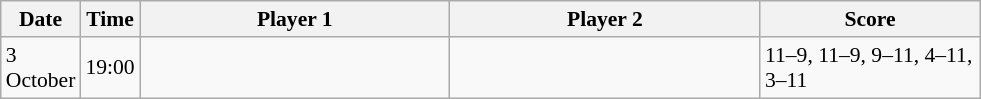<table class="sortable wikitable" style="font-size:90%">
<tr>
<th width="40">Date</th>
<th width="30">Time</th>
<th width="200">Player 1</th>
<th width="200">Player 2</th>
<th width="140">Score</th>
</tr>
<tr>
<td>3 October</td>
<td>19:00</td>
<td></td>
<td><strong></strong></td>
<td>11–9, 11–9, 9–11, 4–11, 3–11</td>
</tr>
</table>
